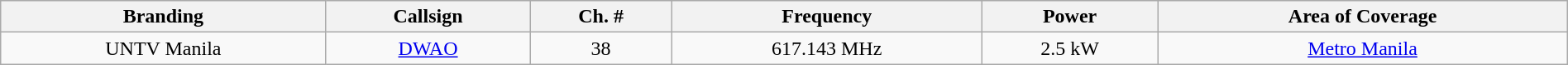<table class="wikitable sortable" style="width:100%; text-align:center;">
<tr>
<th>Branding</th>
<th>Callsign</th>
<th>Ch. #</th>
<th>Frequency</th>
<th>Power</th>
<th class="unsortable">Area of Coverage</th>
</tr>
<tr>
<td rowspan="2">UNTV Manila</td>
<td rowspan="2"><a href='#'>DWAO</a></td>
<td>38</td>
<td>617.143 MHz</td>
<td rowspan="2">2.5 kW</td>
<td rowspan="2"><a href='#'>Metro Manila</a></td>
</tr>
</table>
